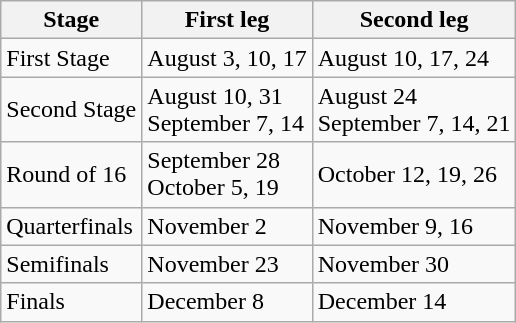<table class="wikitable">
<tr>
<th>Stage</th>
<th>First leg</th>
<th>Second leg</th>
</tr>
<tr>
<td>First Stage</td>
<td>August 3, 10, 17</td>
<td>August 10, 17, 24</td>
</tr>
<tr>
<td>Second Stage</td>
<td>August 10, 31<br>September 7, 14</td>
<td>August 24<br>September 7, 14, 21</td>
</tr>
<tr>
<td>Round of 16</td>
<td>September 28<br>October 5, 19</td>
<td>October 12, 19, 26</td>
</tr>
<tr>
<td>Quarterfinals</td>
<td>November 2</td>
<td>November 9, 16</td>
</tr>
<tr>
<td>Semifinals</td>
<td>November 23</td>
<td>November 30</td>
</tr>
<tr>
<td>Finals</td>
<td>December 8</td>
<td>December 14</td>
</tr>
</table>
